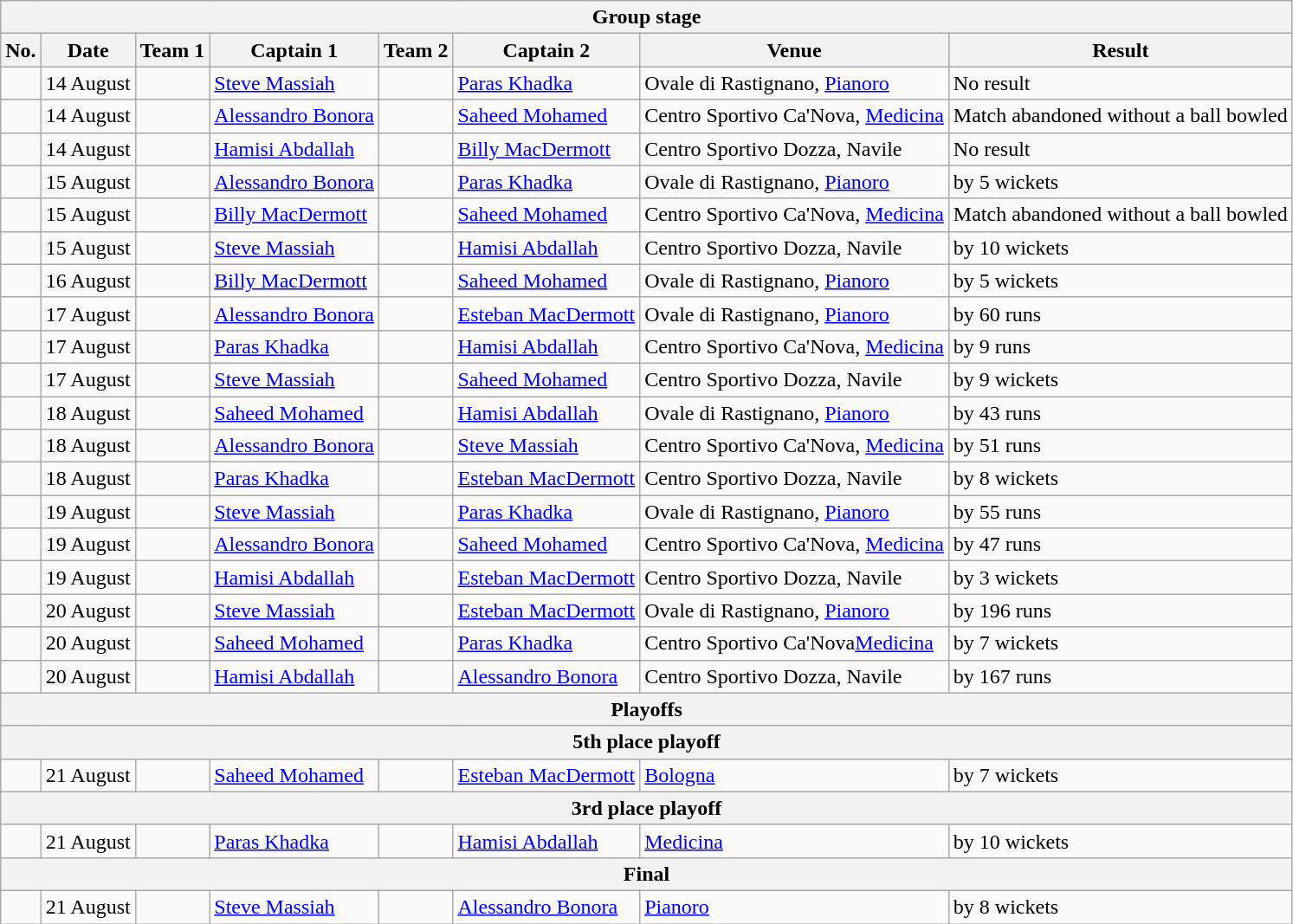<table class="wikitable">
<tr>
<th colspan="9">Group stage</th>
</tr>
<tr>
<th>No.</th>
<th>Date</th>
<th>Team 1</th>
<th>Captain 1</th>
<th>Team 2</th>
<th>Captain 2</th>
<th>Venue</th>
<th>Result</th>
</tr>
<tr>
<td></td>
<td>14 August</td>
<td></td>
<td><a href='#'>Steve Massiah</a></td>
<td></td>
<td><a href='#'>Paras Khadka</a></td>
<td>Ovale di Rastignano, <a href='#'>Pianoro</a></td>
<td>No result</td>
</tr>
<tr>
<td></td>
<td>14 August</td>
<td></td>
<td><a href='#'>Alessandro Bonora</a></td>
<td></td>
<td><a href='#'>Saheed Mohamed</a></td>
<td>Centro Sportivo Ca'Nova, <a href='#'>Medicina</a></td>
<td>Match abandoned without a ball bowled</td>
</tr>
<tr>
<td></td>
<td>14 August</td>
<td></td>
<td><a href='#'>Hamisi Abdallah</a></td>
<td></td>
<td><a href='#'>Billy MacDermott</a></td>
<td>Centro Sportivo Dozza, Navile</td>
<td>No result</td>
</tr>
<tr>
<td></td>
<td>15 August</td>
<td></td>
<td><a href='#'>Alessandro Bonora</a></td>
<td></td>
<td><a href='#'>Paras Khadka</a></td>
<td>Ovale di Rastignano, <a href='#'>Pianoro</a></td>
<td> by 5 wickets</td>
</tr>
<tr>
<td></td>
<td>15 August</td>
<td></td>
<td><a href='#'>Billy MacDermott</a></td>
<td></td>
<td><a href='#'>Saheed Mohamed</a></td>
<td>Centro Sportivo Ca'Nova, <a href='#'>Medicina</a></td>
<td>Match abandoned without a ball bowled</td>
</tr>
<tr>
<td></td>
<td>15 August</td>
<td></td>
<td><a href='#'>Steve Massiah</a></td>
<td></td>
<td><a href='#'>Hamisi Abdallah</a></td>
<td>Centro Sportivo Dozza, Navile</td>
<td> by 10 wickets</td>
</tr>
<tr>
<td></td>
<td>16 August</td>
<td></td>
<td><a href='#'>Billy MacDermott</a></td>
<td></td>
<td><a href='#'>Saheed Mohamed</a></td>
<td>Ovale di Rastignano, <a href='#'>Pianoro</a></td>
<td> by 5 wickets</td>
</tr>
<tr>
<td></td>
<td>17 August</td>
<td></td>
<td><a href='#'>Alessandro Bonora</a></td>
<td></td>
<td><a href='#'>Esteban MacDermott</a></td>
<td>Ovale di Rastignano, <a href='#'>Pianoro</a></td>
<td> by 60 runs</td>
</tr>
<tr>
<td></td>
<td>17 August</td>
<td></td>
<td><a href='#'>Paras Khadka</a></td>
<td></td>
<td><a href='#'>Hamisi Abdallah</a></td>
<td>Centro Sportivo Ca'Nova, <a href='#'>Medicina</a></td>
<td> by 9 runs</td>
</tr>
<tr>
<td></td>
<td>17 August</td>
<td></td>
<td><a href='#'>Steve Massiah</a></td>
<td></td>
<td><a href='#'>Saheed Mohamed</a></td>
<td>Centro Sportivo Dozza, Navile</td>
<td> by 9 wickets</td>
</tr>
<tr>
<td></td>
<td>18 August</td>
<td></td>
<td><a href='#'>Saheed Mohamed</a></td>
<td></td>
<td><a href='#'>Hamisi Abdallah</a></td>
<td>Ovale di Rastignano, <a href='#'>Pianoro</a></td>
<td> by 43 runs</td>
</tr>
<tr>
<td></td>
<td>18 August</td>
<td></td>
<td><a href='#'>Alessandro Bonora</a></td>
<td></td>
<td><a href='#'>Steve Massiah</a></td>
<td>Centro Sportivo Ca'Nova, <a href='#'>Medicina</a></td>
<td> by 51 runs</td>
</tr>
<tr>
<td></td>
<td>18 August</td>
<td></td>
<td><a href='#'>Paras Khadka</a></td>
<td></td>
<td><a href='#'>Esteban MacDermott</a></td>
<td>Centro Sportivo Dozza, Navile</td>
<td> by 8 wickets</td>
</tr>
<tr>
<td></td>
<td>19 August</td>
<td></td>
<td><a href='#'>Steve Massiah</a></td>
<td></td>
<td><a href='#'>Paras Khadka</a></td>
<td>Ovale di Rastignano, <a href='#'>Pianoro</a></td>
<td> by 55 runs</td>
</tr>
<tr>
<td></td>
<td>19 August</td>
<td></td>
<td><a href='#'>Alessandro Bonora</a></td>
<td></td>
<td><a href='#'>Saheed Mohamed</a></td>
<td>Centro Sportivo Ca'Nova, <a href='#'>Medicina</a></td>
<td> by 47 runs</td>
</tr>
<tr>
<td></td>
<td>19 August</td>
<td></td>
<td><a href='#'>Hamisi Abdallah</a></td>
<td></td>
<td><a href='#'>Esteban MacDermott</a></td>
<td>Centro Sportivo Dozza, Navile</td>
<td> by 3 wickets</td>
</tr>
<tr>
<td></td>
<td>20 August</td>
<td></td>
<td><a href='#'>Steve Massiah</a></td>
<td></td>
<td><a href='#'>Esteban MacDermott</a></td>
<td>Ovale di Rastignano, <a href='#'>Pianoro</a></td>
<td> by 196 runs</td>
</tr>
<tr>
<td></td>
<td>20 August</td>
<td></td>
<td><a href='#'>Saheed Mohamed</a></td>
<td></td>
<td><a href='#'>Paras Khadka</a></td>
<td>Centro Sportivo Ca'Nova<a href='#'>Medicina</a></td>
<td> by 7 wickets</td>
</tr>
<tr>
<td></td>
<td>20 August</td>
<td></td>
<td><a href='#'>Hamisi Abdallah</a></td>
<td></td>
<td><a href='#'>Alessandro Bonora</a></td>
<td>Centro Sportivo Dozza, Navile</td>
<td> by 167 runs</td>
</tr>
<tr>
<th colspan="9">Playoffs</th>
</tr>
<tr>
<th colspan="9">5th place playoff</th>
</tr>
<tr>
<td></td>
<td>21 August</td>
<td></td>
<td><a href='#'>Saheed Mohamed</a></td>
<td></td>
<td><a href='#'>Esteban MacDermott</a></td>
<td><a href='#'>Bologna</a></td>
<td> by 7 wickets</td>
</tr>
<tr>
<th colspan="9">3rd place playoff</th>
</tr>
<tr>
<td></td>
<td>21 August</td>
<td></td>
<td><a href='#'>Paras Khadka</a></td>
<td></td>
<td><a href='#'>Hamisi Abdallah</a></td>
<td><a href='#'>Medicina</a></td>
<td> by 10 wickets</td>
</tr>
<tr>
<th colspan="9">Final</th>
</tr>
<tr>
<td></td>
<td>21 August</td>
<td></td>
<td><a href='#'>Steve Massiah</a></td>
<td></td>
<td><a href='#'>Alessandro Bonora</a></td>
<td><a href='#'>Pianoro</a></td>
<td> by 8 wickets</td>
</tr>
</table>
